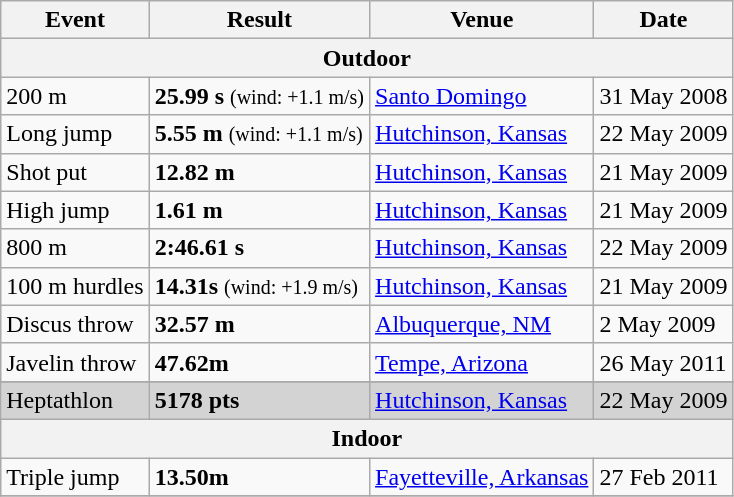<table class="wikitable">
<tr>
<th>Event</th>
<th>Result</th>
<th>Venue</th>
<th>Date</th>
</tr>
<tr>
<th colspan="4">Outdoor</th>
</tr>
<tr>
<td>200 m</td>
<td><strong>25.99 s</strong> <small>(wind: +1.1 m/s)</small></td>
<td><a href='#'>Santo Domingo</a></td>
<td>31 May 2008</td>
</tr>
<tr>
<td>Long jump</td>
<td><strong>5.55 m</strong> <small>(wind: +1.1 m/s)</small></td>
<td><a href='#'>Hutchinson, Kansas</a></td>
<td>22 May 2009</td>
</tr>
<tr>
<td>Shot put</td>
<td><strong>12.82 m</strong></td>
<td><a href='#'>Hutchinson, Kansas</a></td>
<td>21 May 2009</td>
</tr>
<tr>
<td>High jump</td>
<td><strong>1.61 m</strong></td>
<td><a href='#'>Hutchinson, Kansas</a></td>
<td>21 May 2009</td>
</tr>
<tr>
<td>800 m</td>
<td><strong>2:46.61 s</strong></td>
<td><a href='#'>Hutchinson, Kansas</a></td>
<td>22 May 2009</td>
</tr>
<tr>
<td>100 m hurdles</td>
<td><strong>14.31s</strong> <small>(wind: +1.9 m/s)</small></td>
<td><a href='#'>Hutchinson, Kansas</a></td>
<td>21 May 2009</td>
</tr>
<tr>
<td>Discus throw</td>
<td><strong>32.57 m</strong></td>
<td><a href='#'>Albuquerque, NM</a></td>
<td>2 May 2009</td>
</tr>
<tr>
<td>Javelin throw</td>
<td><strong>47.62m</strong></td>
<td><a href='#'>Tempe, Arizona</a></td>
<td>26 May 2011</td>
</tr>
<tr>
</tr>
<tr bgcolor=lightgray>
<td>Heptathlon</td>
<td><strong>5178 pts</strong></td>
<td><a href='#'>Hutchinson, Kansas</a></td>
<td>22 May 2009</td>
</tr>
<tr>
<th colspan="4">Indoor</th>
</tr>
<tr>
<td>Triple jump</td>
<td><strong>13.50m</strong></td>
<td><a href='#'>Fayetteville, Arkansas</a></td>
<td>27 Feb 2011</td>
</tr>
<tr>
</tr>
</table>
